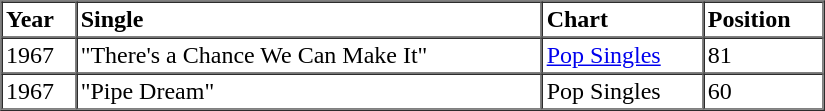<table border=1 cellspacing=0 cellpadding=2 width="550px">
<tr>
<th align="left">Year</th>
<th align="left">Single</th>
<th align="left">Chart</th>
<th align="left">Position</th>
</tr>
<tr>
<td align="left">1967</td>
<td align="left">"There's a Chance We Can Make It"</td>
<td align="left"><a href='#'>Pop Singles</a></td>
<td align="left">81</td>
</tr>
<tr>
<td align="left">1967</td>
<td align="left">"Pipe Dream"</td>
<td align="left">Pop Singles</td>
<td align="left">60</td>
</tr>
<tr>
</tr>
</table>
